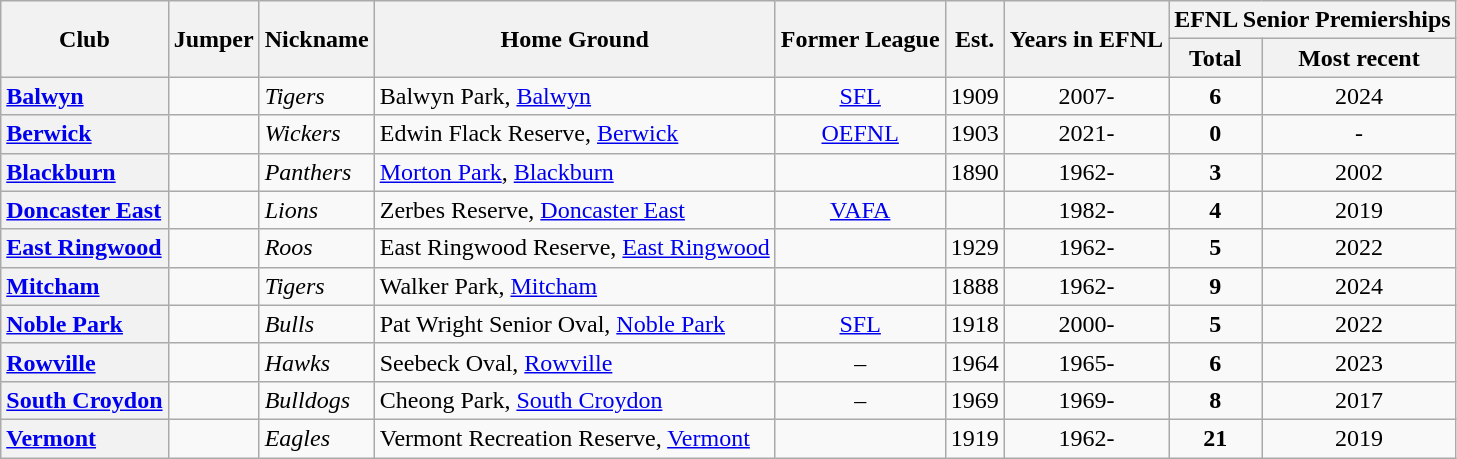<table class="wikitable sortable">
<tr>
<th rowspan="2">Club</th>
<th rowspan="2">Jumper</th>
<th rowspan="2">Nickname</th>
<th rowspan="2">Home Ground</th>
<th rowspan="2">Former League</th>
<th rowspan="2">Est.</th>
<th rowspan="2">Years in EFNL</th>
<th colspan="2">EFNL Senior Premierships</th>
</tr>
<tr>
<th>Total</th>
<th>Most recent</th>
</tr>
<tr>
<th style="text-align:left"><a href='#'>Balwyn</a></th>
<td></td>
<td><em>Tigers</em></td>
<td>Balwyn Park, <a href='#'>Balwyn</a></td>
<td align="center"><a href='#'>SFL</a></td>
<td align="center">1909</td>
<td align="center">2007-</td>
<td align="center"><strong>6</strong></td>
<td align="center">2024</td>
</tr>
<tr>
<th style="text-align:left"><a href='#'>Berwick</a></th>
<td></td>
<td><em>Wickers</em></td>
<td>Edwin Flack Reserve, <a href='#'>Berwick</a></td>
<td align="center"><a href='#'>OEFNL</a></td>
<td align="center">1903</td>
<td align="center">2021-</td>
<td align="center"><strong>0</strong></td>
<td align="center">-</td>
</tr>
<tr>
<th style="text-align:left"><a href='#'>Blackburn</a></th>
<td></td>
<td><em>Panthers</em></td>
<td><a href='#'>Morton Park</a>, <a href='#'>Blackburn</a></td>
<td align="center"></td>
<td align="center">1890</td>
<td align="center">1962-</td>
<td align="center"><strong>3</strong></td>
<td align="center">2002</td>
</tr>
<tr>
<th style="text-align:left"><a href='#'>Doncaster East</a></th>
<td></td>
<td><em>Lions</em></td>
<td>Zerbes Reserve, <a href='#'>Doncaster East</a></td>
<td align="center"><a href='#'>VAFA</a></td>
<td align="center"></td>
<td align="center">1982-</td>
<td align="center"><strong>4</strong></td>
<td align="center">2019</td>
</tr>
<tr>
<th style="text-align:left"><a href='#'>East Ringwood</a></th>
<td></td>
<td><em>Roos</em></td>
<td>East Ringwood Reserve, <a href='#'>East Ringwood</a></td>
<td align="center"></td>
<td align="center">1929</td>
<td align="center">1962-</td>
<td align="center"><strong>5</strong></td>
<td align="center">2022</td>
</tr>
<tr>
<th style="text-align:left"><a href='#'>Mitcham</a></th>
<td></td>
<td><em>Tigers</em></td>
<td>Walker Park, <a href='#'>Mitcham</a></td>
<td align="center"></td>
<td align="center">1888</td>
<td align="center">1962-</td>
<td align="center"><strong>9</strong></td>
<td align="center">2024</td>
</tr>
<tr>
<th style="text-align:left"><a href='#'>Noble Park</a></th>
<td></td>
<td><em>Bulls</em></td>
<td>Pat Wright Senior Oval, <a href='#'>Noble Park</a></td>
<td align="center"><a href='#'>SFL</a></td>
<td align="center">1918</td>
<td align="center">2000-</td>
<td align="center"><strong>5</strong></td>
<td align="center">2022</td>
</tr>
<tr>
<th style="text-align:left"><a href='#'>Rowville</a></th>
<td></td>
<td><em>Hawks</em></td>
<td>Seebeck Oval, <a href='#'>Rowville</a></td>
<td align="center">–</td>
<td align="center">1964</td>
<td align="center">1965-</td>
<td align="center"><strong>6</strong></td>
<td align="center">2023</td>
</tr>
<tr>
<th style="text-align:left"><a href='#'>South Croydon</a></th>
<td></td>
<td><em>Bulldogs</em></td>
<td>Cheong Park, <a href='#'>South Croydon</a></td>
<td align="center">–</td>
<td align="center">1969</td>
<td align="center">1969-</td>
<td align="center"><strong>8</strong></td>
<td align="center">2017</td>
</tr>
<tr>
<th style="text-align:left"><a href='#'>Vermont</a></th>
<td></td>
<td><em>Eagles</em></td>
<td>Vermont Recreation Reserve, <a href='#'>Vermont</a></td>
<td align="center"></td>
<td align="center">1919</td>
<td align="center">1962-</td>
<td align="center"><strong>21</strong></td>
<td align="center">2019</td>
</tr>
</table>
